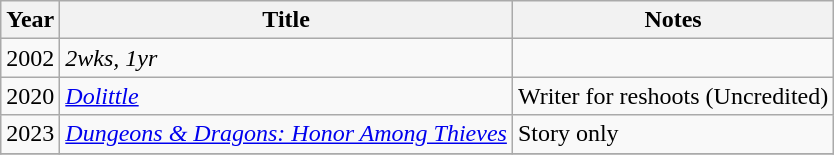<table class="wikitable">
<tr>
<th>Year</th>
<th>Title</th>
<th>Notes</th>
</tr>
<tr>
<td>2002</td>
<td><em>2wks, 1yr</em></td>
<td></td>
</tr>
<tr>
<td>2020</td>
<td><em><a href='#'>Dolittle</a></em></td>
<td>Writer for reshoots (Uncredited)</td>
</tr>
<tr>
<td>2023</td>
<td><em><a href='#'>Dungeons & Dragons: Honor Among Thieves</a></em></td>
<td>Story only</td>
</tr>
<tr>
</tr>
</table>
